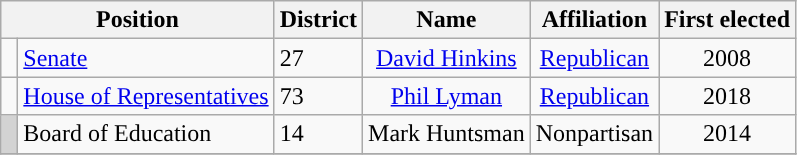<table class="wikitable">
<tr>
<th colspan="2" style="text-align:center; vertical-align:bottom;">Position</th>
<th>District</th>
<th style="text-align:center;">Name</th>
<th valign="bottom">Affiliation</th>
<th style="vertical-align:bottom; text-align:center;">First elected</th>
</tr>
<tr>
<td style="background-color:"> </td>
<td><a href='#'>Senate</a></td>
<td>27</td>
<td style="text-align:center;"><a href='#'>David Hinkins</a></td>
<td style="text-align:center;"><a href='#'>Republican</a></td>
<td style="text-align:center;">2008</td>
</tr>
<tr>
<td style="background-color:"> </td>
<td><a href='#'>House of Representatives</a></td>
<td>73</td>
<td style="text-align:center;"><a href='#'>Phil Lyman</a></td>
<td style="text-align:center;"><a href='#'>Republican</a></td>
<td style="text-align:center;">2018</td>
</tr>
<tr>
<td style="background-color:lightgrey"> </td>
<td>Board of Education</td>
<td>14</td>
<td style="text-align:center;">Mark Huntsman</td>
<td style="text-align:center;">Nonpartisan</td>
<td style="text-align:center;">2014</td>
</tr>
<tr>
</tr>
</table>
